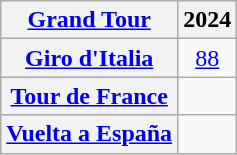<table class="wikitable plainrowheaders">
<tr>
<th scope="col"><a href='#'>Grand Tour</a></th>
<th>2024</th>
</tr>
<tr style="text-align:center;">
<th scope="row"> <a href='#'>Giro d'Italia</a></th>
<td><a href='#'>88</a></td>
</tr>
<tr style="text-align:center;">
<th scope="row"> <a href='#'>Tour de France</a></th>
<td></td>
</tr>
<tr style="text-align:center;">
<th scope="row"> <a href='#'>Vuelta a España</a></th>
<td></td>
</tr>
</table>
